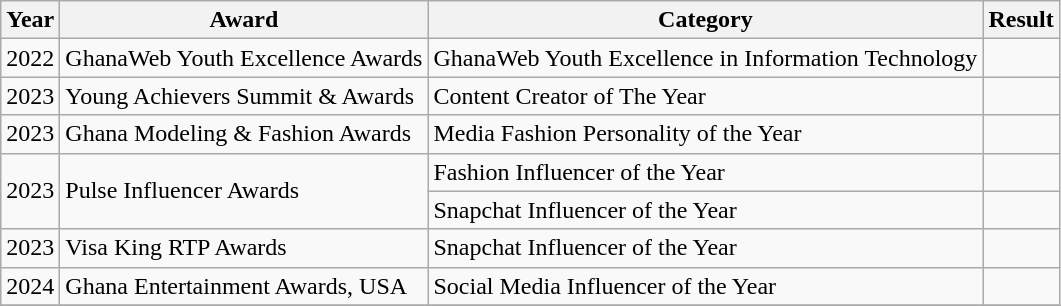<table class=wikitable>
<tr>
<th>Year</th>
<th>Award</th>
<th>Category</th>
<th>Result</th>
</tr>
<tr>
<td>2022</td>
<td>GhanaWeb Youth Excellence Awards</td>
<td>GhanaWeb Youth Excellence in Information Technology</td>
<td></td>
</tr>
<tr>
<td>2023</td>
<td>Young Achievers Summit & Awards</td>
<td>Content Creator of The Year</td>
<td></td>
</tr>
<tr>
<td>2023</td>
<td>Ghana Modeling & Fashion Awards</td>
<td>Media Fashion Personality of the Year</td>
<td></td>
</tr>
<tr>
<td rowspan= "2">2023</td>
<td rowspan= "2">Pulse Influencer Awards</td>
<td>Fashion Influencer of the Year</td>
<td></td>
</tr>
<tr>
<td>Snapchat Influencer of the Year</td>
<td></td>
</tr>
<tr>
<td>2023</td>
<td>Visa King RTP Awards</td>
<td>Snapchat Influencer of the Year</td>
<td> </td>
</tr>
<tr>
<td>2024</td>
<td>Ghana Entertainment Awards, USA</td>
<td>Social Media Influencer of the Year</td>
<td> </td>
</tr>
<tr>
</tr>
</table>
